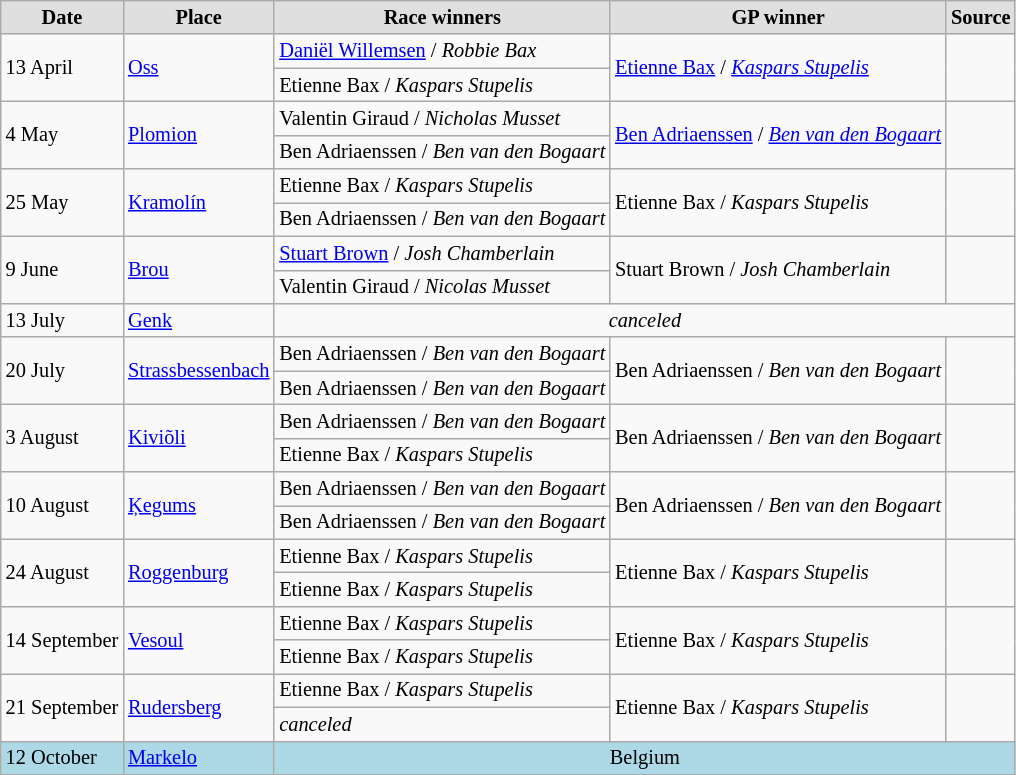<table class="wikitable" style="font-size: 85%;">
<tr align="center" style="background:#dfdfdf;">
<td><strong>Date</strong></td>
<td><strong>Place</strong></td>
<td><strong>Race winners</strong></td>
<td><strong>GP winner</strong></td>
<td><strong>Source</strong></td>
</tr>
<tr>
<td rowspan=2>13 April</td>
<td rowspan=2> <a href='#'>Oss</a></td>
<td> <a href='#'>Daniël Willemsen</a> / <em>Robbie Bax</em></td>
<td rowspan=2> <a href='#'>Etienne Bax</a> / <em><a href='#'>Kaspars Stupelis</a></em></td>
<td rowspan=2></td>
</tr>
<tr>
<td> Etienne Bax / <em>Kaspars Stupelis</em></td>
</tr>
<tr>
<td rowspan=2>4 May</td>
<td rowspan=2> <a href='#'>Plomion</a></td>
<td> Valentin Giraud / <em>Nicholas Musset</em></td>
<td rowspan=2> <a href='#'>Ben Adriaenssen</a> / <em><a href='#'>Ben van den Bogaart</a></em></td>
<td rowspan=2></td>
</tr>
<tr>
<td> Ben Adriaenssen / <em>Ben van den Bogaart</em></td>
</tr>
<tr>
<td rowspan=2>25 May</td>
<td rowspan=2> <a href='#'>Kramolín</a></td>
<td> Etienne Bax / <em>Kaspars Stupelis</em></td>
<td rowspan=2> Etienne Bax / <em>Kaspars Stupelis</em></td>
<td rowspan=2></td>
</tr>
<tr>
<td> Ben Adriaenssen / <em>Ben van den Bogaart</em></td>
</tr>
<tr>
<td rowspan=2>9 June</td>
<td rowspan=2> <a href='#'>Brou</a></td>
<td> <a href='#'>Stuart Brown</a> / <em>Josh Chamberlain</em></td>
<td rowspan=2> Stuart Brown / <em>Josh Chamberlain</em></td>
<td rowspan=2></td>
</tr>
<tr>
<td> Valentin Giraud / <em>Nicolas Musset</em></td>
</tr>
<tr>
<td>13 July</td>
<td> <a href='#'>Genk</a></td>
<td align="center" colspan=3><em>canceled</em></td>
</tr>
<tr>
<td rowspan=2>20 July</td>
<td rowspan=2> <a href='#'>Strassbessenbach</a></td>
<td> Ben Adriaenssen / <em>Ben van den Bogaart</em></td>
<td rowspan=2> Ben Adriaenssen / <em>Ben van den Bogaart</em></td>
<td rowspan=2></td>
</tr>
<tr>
<td> Ben Adriaenssen / <em>Ben van den Bogaart</em></td>
</tr>
<tr>
<td rowspan=2>3 August</td>
<td rowspan=2> <a href='#'>Kiviõli</a></td>
<td> Ben Adriaenssen / <em>Ben van den Bogaart</em></td>
<td rowspan=2> Ben Adriaenssen / <em>Ben van den Bogaart</em></td>
<td rowspan=2></td>
</tr>
<tr>
<td> Etienne Bax / <em>Kaspars Stupelis</em></td>
</tr>
<tr>
<td rowspan=2>10 August</td>
<td rowspan=2> <a href='#'>Ķegums</a></td>
<td> Ben Adriaenssen / <em>Ben van den Bogaart</em></td>
<td rowspan=2> Ben Adriaenssen / <em>Ben van den Bogaart</em></td>
<td rowspan=2></td>
</tr>
<tr>
<td> Ben Adriaenssen / <em>Ben van den Bogaart</em></td>
</tr>
<tr>
<td rowspan=2>24 August</td>
<td rowspan=2> <a href='#'>Roggenburg</a></td>
<td> Etienne Bax / <em>Kaspars Stupelis</em></td>
<td rowspan=2> Etienne Bax / <em>Kaspars Stupelis</em></td>
<td rowspan=2></td>
</tr>
<tr>
<td> Etienne Bax / <em>Kaspars Stupelis</em></td>
</tr>
<tr>
<td rowspan=2>14 September</td>
<td rowspan=2> <a href='#'>Vesoul</a></td>
<td> Etienne Bax / <em>Kaspars Stupelis</em></td>
<td rowspan=2> Etienne Bax / <em>Kaspars Stupelis</em></td>
<td rowspan=2></td>
</tr>
<tr>
<td> Etienne Bax / <em>Kaspars Stupelis</em></td>
</tr>
<tr>
<td rowspan=2>21 September</td>
<td rowspan=2> <a href='#'>Rudersberg</a></td>
<td> Etienne Bax / <em>Kaspars Stupelis</em></td>
<td rowspan=2> Etienne Bax / <em>Kaspars Stupelis</em></td>
<td rowspan=2></td>
</tr>
<tr>
<td><em>canceled</em></td>
</tr>
<tr style="background:lightblue;">
<td rowspan=2>12 October</td>
<td rowspan=2> <a href='#'>Markelo</a></td>
<td colspan=3 align="center"> Belgium</td>
</tr>
</table>
